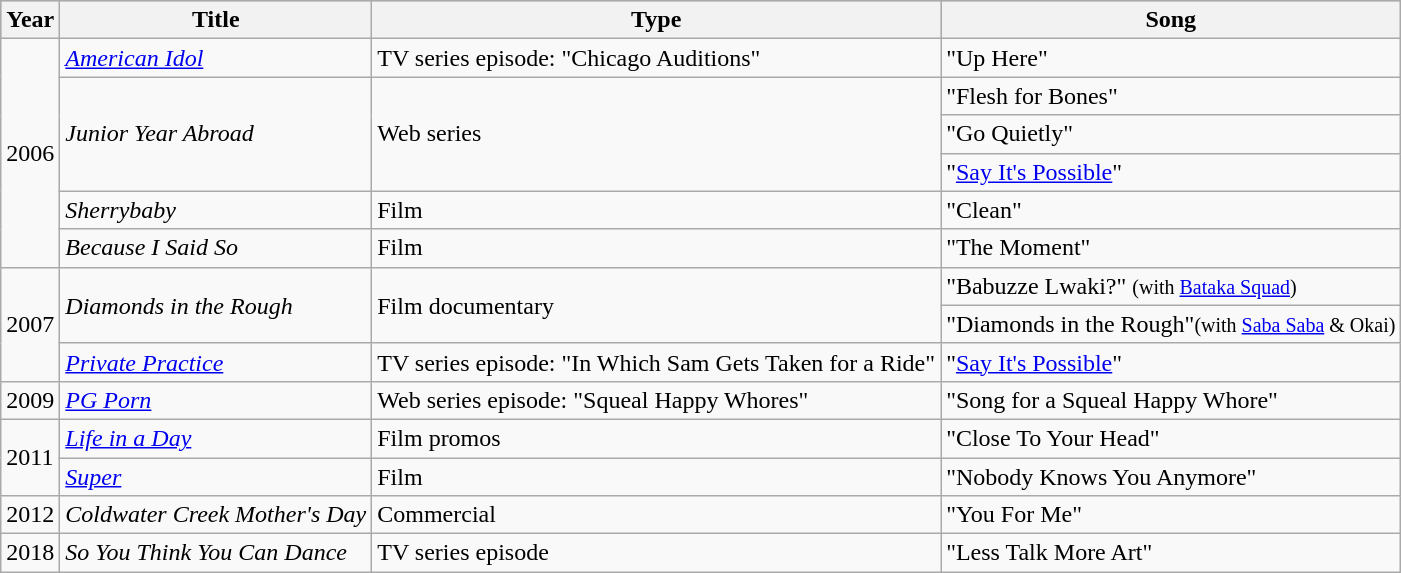<table class="wikitable">
<tr style="background:#b0c4de; text-align:center;">
<th>Year</th>
<th>Title</th>
<th>Type</th>
<th>Song</th>
</tr>
<tr>
<td rowspan="6">2006</td>
<td><em><a href='#'>American Idol</a></em></td>
<td>TV series episode: "Chicago Auditions"</td>
<td>"Up Here"</td>
</tr>
<tr>
<td rowspan="3"><em>Junior Year Abroad</em></td>
<td rowspan="3">Web series</td>
<td>"Flesh for Bones"</td>
</tr>
<tr>
<td>"Go Quietly"</td>
</tr>
<tr>
<td>"<a href='#'>Say It's Possible</a>"</td>
</tr>
<tr>
<td><em>Sherrybaby</em></td>
<td>Film</td>
<td>"Clean"</td>
</tr>
<tr>
<td><em>Because I Said So</em></td>
<td>Film</td>
<td>"The Moment"</td>
</tr>
<tr>
<td rowspan="3">2007</td>
<td rowspan="2"><em>Diamonds in the Rough</em></td>
<td rowspan="2">Film documentary</td>
<td>"Babuzze Lwaki?" <small>(with <a href='#'>Bataka Squad</a>)</small></td>
</tr>
<tr>
<td>"Diamonds in the Rough"<small>(with <a href='#'>Saba Saba</a> & Okai)</small></td>
</tr>
<tr>
<td><em><a href='#'>Private Practice</a></em></td>
<td>TV series episode: "In Which Sam Gets Taken for a Ride"</td>
<td>"<a href='#'>Say It's Possible</a>"</td>
</tr>
<tr>
<td>2009</td>
<td><em><a href='#'>PG Porn</a></em></td>
<td>Web series episode: "Squeal Happy Whores"</td>
<td>"Song for a Squeal Happy Whore"</td>
</tr>
<tr>
<td rowspan="2">2011</td>
<td><em><a href='#'>Life in a Day</a></em></td>
<td>Film promos</td>
<td>"Close To Your Head"</td>
</tr>
<tr>
<td><em><a href='#'>Super</a></em></td>
<td>Film</td>
<td>"Nobody Knows You Anymore"</td>
</tr>
<tr>
<td>2012</td>
<td><em>Coldwater Creek Mother's Day</em></td>
<td>Commercial</td>
<td>"You For Me"</td>
</tr>
<tr>
<td>2018</td>
<td><em>So You Think You Can Dance</em></td>
<td>TV series episode</td>
<td>"Less Talk More Art"</td>
</tr>
</table>
